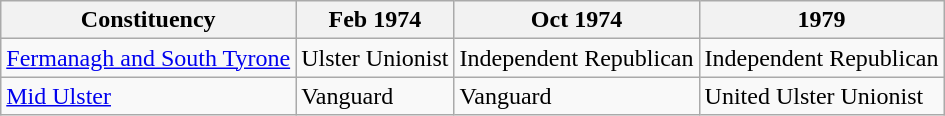<table class="wikitable">
<tr>
<th>Constituency</th>
<th>Feb 1974</th>
<th>Oct 1974</th>
<th>1979</th>
</tr>
<tr>
<td><a href='#'>Fermanagh and South Tyrone</a></td>
<td bgcolor=>Ulster Unionist</td>
<td bgcolor=>Independent Republican</td>
<td bgcolor=>Independent Republican</td>
</tr>
<tr>
<td><a href='#'>Mid Ulster</a></td>
<td bgcolor=>Vanguard</td>
<td bgcolor=>Vanguard</td>
<td bgcolor=>United Ulster Unionist</td>
</tr>
</table>
